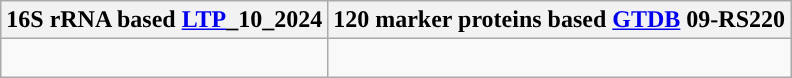<table class="wikitable">
<tr>
<th colspan=1>16S rRNA based <a href='#'>LTP</a>_10_2024</th>
<th colspan=1>120 marker proteins based <a href='#'>GTDB</a> 09-RS220</th>
</tr>
<tr>
<td style="vertical-align:top"><br></td>
<td><br></td>
</tr>
</table>
